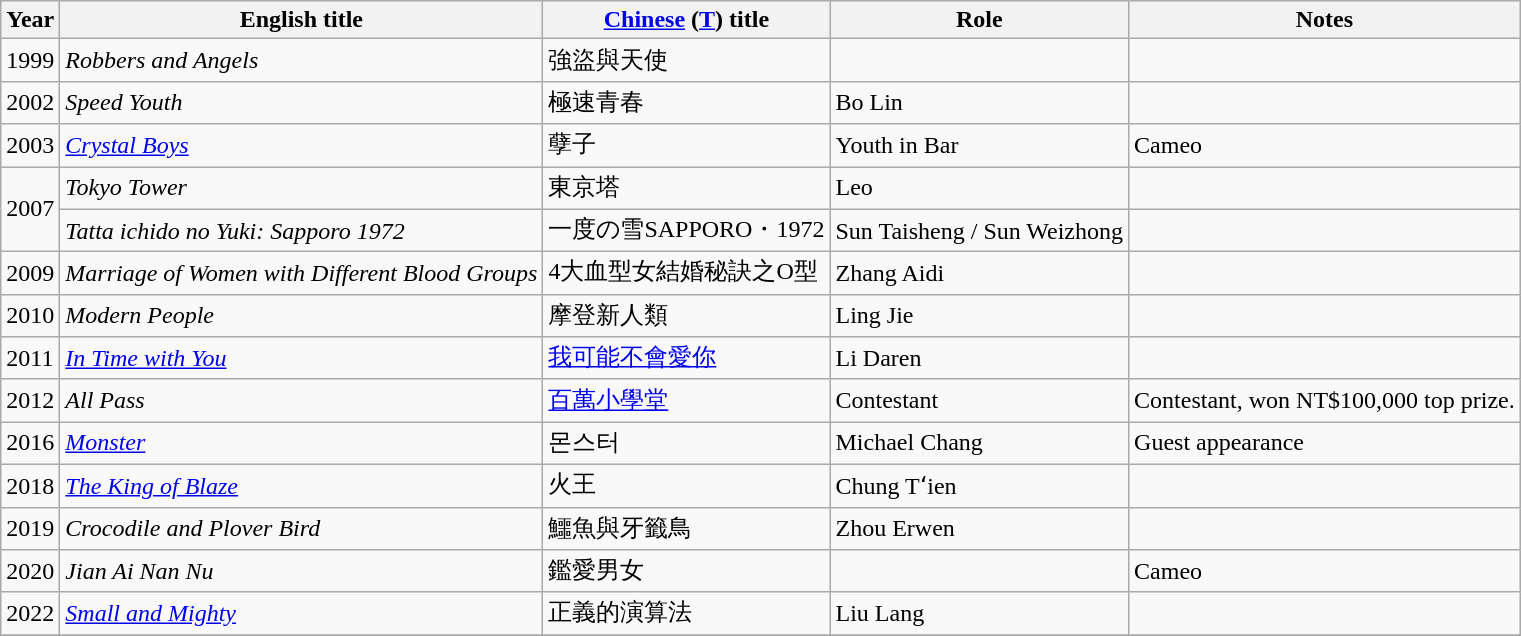<table class="wikitable sortable">
<tr>
<th>Year</th>
<th>English title</th>
<th><a href='#'>Chinese</a> (<a href='#'>T</a>) title</th>
<th>Role</th>
<th class="unsortable">Notes</th>
</tr>
<tr>
<td>1999</td>
<td><em>Robbers and Angels</em></td>
<td>強盜與天使</td>
<td></td>
<td></td>
</tr>
<tr>
<td>2002</td>
<td><em>Speed Youth</em></td>
<td>極速青春</td>
<td>Bo Lin</td>
<td></td>
</tr>
<tr>
<td>2003</td>
<td><em><a href='#'>Crystal Boys</a></em></td>
<td>孽子</td>
<td>Youth in Bar</td>
<td>Cameo</td>
</tr>
<tr>
<td rowspan="2">2007</td>
<td><em>Tokyo Tower</em></td>
<td>東京塔</td>
<td>Leo</td>
<td></td>
</tr>
<tr>
<td><em>Tatta ichido no Yuki: Sapporo 1972</em></td>
<td>一度の雪SAPPORO・1972</td>
<td>Sun Taisheng / Sun Weizhong</td>
<td></td>
</tr>
<tr>
<td>2009</td>
<td><em>Marriage of Women with Different Blood Groups</em></td>
<td>4大血型女結婚秘訣之O型</td>
<td>Zhang Aidi</td>
<td></td>
</tr>
<tr>
<td>2010</td>
<td><em>Modern People</em></td>
<td>摩登新人類</td>
<td>Ling Jie</td>
<td></td>
</tr>
<tr>
<td>2011</td>
<td><em><a href='#'>In Time with You</a></em></td>
<td><a href='#'>我可能不會愛你</a></td>
<td>Li Daren</td>
<td></td>
</tr>
<tr>
<td>2012</td>
<td><em>All Pass</em></td>
<td><a href='#'>百萬小學堂</a></td>
<td>Contestant</td>
<td>Contestant, won NT$100,000 top prize.</td>
</tr>
<tr>
<td>2016</td>
<td><em><a href='#'>Monster</a></em></td>
<td>몬스터</td>
<td>Michael Chang</td>
<td>Guest appearance</td>
</tr>
<tr>
<td rowspan=1>2018</td>
<td><em><a href='#'>The King of Blaze</a></em></td>
<td>火王</td>
<td>Chung Tʻien</td>
<td></td>
</tr>
<tr>
<td>2019</td>
<td><em>Crocodile and Plover Bird</em></td>
<td>鱷魚與牙籤鳥</td>
<td>Zhou Erwen</td>
<td></td>
</tr>
<tr>
<td>2020</td>
<td><em>Jian Ai Nan Nu</em></td>
<td>鑑愛男女</td>
<td></td>
<td>Cameo</td>
</tr>
<tr>
<td>2022</td>
<td><em><a href='#'>Small and Mighty</a></em></td>
<td>正義的演算法</td>
<td>Liu Lang</td>
<td></td>
</tr>
<tr>
</tr>
</table>
